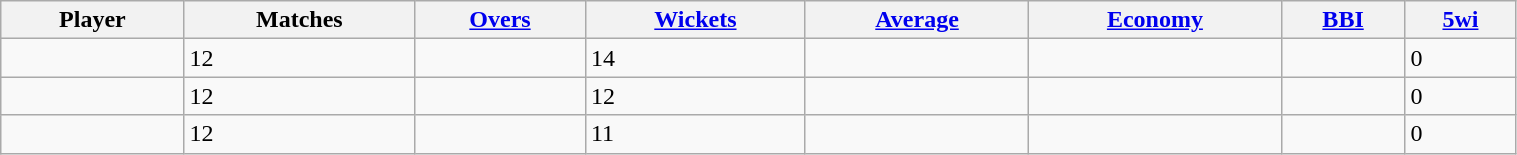<table class="wikitable sortable" style="width:80%;">
<tr>
<th>Player</th>
<th>Matches</th>
<th><a href='#'>Overs</a></th>
<th><a href='#'>Wickets</a></th>
<th><a href='#'>Average</a></th>
<th><a href='#'>Economy</a></th>
<th><a href='#'>BBI</a></th>
<th><a href='#'>5wi</a></th>
</tr>
<tr>
<td></td>
<td>12</td>
<td></td>
<td>14</td>
<td></td>
<td></td>
<td></td>
<td>0</td>
</tr>
<tr>
<td></td>
<td>12</td>
<td></td>
<td>12</td>
<td></td>
<td></td>
<td></td>
<td>0</td>
</tr>
<tr>
<td></td>
<td>12</td>
<td></td>
<td>11</td>
<td></td>
<td></td>
<td></td>
<td>0</td>
</tr>
</table>
